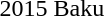<table>
<tr>
<td>2015 Baku<br></td>
<td></td>
<td></td>
<td></td>
</tr>
</table>
